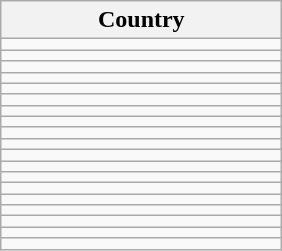<table class="wikitable" style="text-align:left;">
<tr>
<th width=180>Country</th>
</tr>
<tr>
<td></td>
</tr>
<tr>
<td></td>
</tr>
<tr>
<td></td>
</tr>
<tr>
<td></td>
</tr>
<tr>
<td></td>
</tr>
<tr>
<td></td>
</tr>
<tr>
<td></td>
</tr>
<tr>
<td></td>
</tr>
<tr>
<td></td>
</tr>
<tr>
<td></td>
</tr>
<tr>
<td></td>
</tr>
<tr>
<td></td>
</tr>
<tr>
<td></td>
</tr>
<tr>
<td></td>
</tr>
<tr>
<td></td>
</tr>
<tr>
<td></td>
</tr>
<tr>
<td></td>
</tr>
<tr>
<td></td>
</tr>
<tr>
<td></td>
</tr>
</table>
